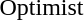<table>
<tr>
<td>Optimist</td>
<td></td>
<td></td>
<td></td>
</tr>
</table>
